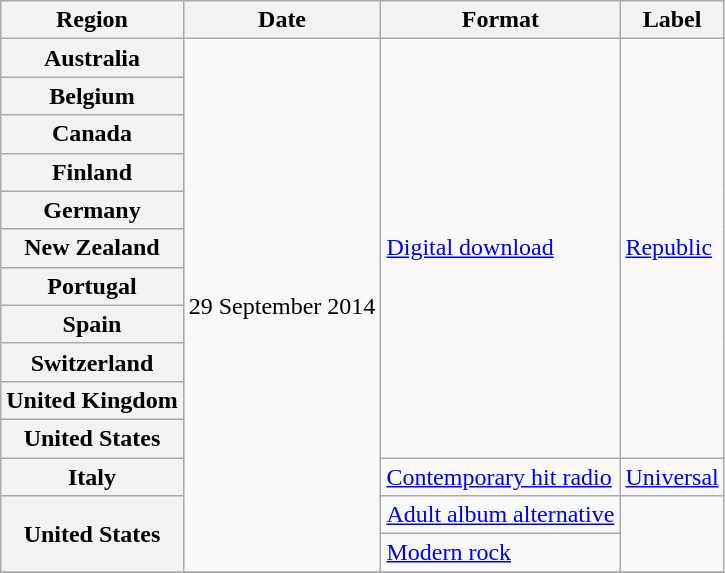<table class="wikitable plainrowheaders">
<tr>
<th scope="col">Region</th>
<th scope="col">Date</th>
<th scope="col">Format</th>
<th scope="col">Label</th>
</tr>
<tr>
<th scope="row">Australia</th>
<td rowspan="14">29 September 2014</td>
<td rowspan="11"><a href='#'>Digital download</a></td>
<td rowspan="11"><a href='#'>Republic</a></td>
</tr>
<tr>
<th scope="row">Belgium</th>
</tr>
<tr>
<th scope="row">Canada</th>
</tr>
<tr>
<th scope="row">Finland</th>
</tr>
<tr>
<th scope="row">Germany</th>
</tr>
<tr>
<th scope="row">New Zealand</th>
</tr>
<tr>
<th scope="row">Portugal</th>
</tr>
<tr>
<th scope="row">Spain</th>
</tr>
<tr>
<th scope="row">Switzerland</th>
</tr>
<tr>
<th scope="row">United Kingdom</th>
</tr>
<tr>
<th scope="row">United States</th>
</tr>
<tr>
<th scope="row">Italy</th>
<td><a href='#'>Contemporary hit radio</a></td>
<td><a href='#'>Universal</a></td>
</tr>
<tr>
<th scope="row" rowspan="2">United States</th>
<td><a href='#'>Adult album alternative</a></td>
<td rowspan="2"></td>
</tr>
<tr>
<td><a href='#'>Modern rock</a></td>
</tr>
<tr>
</tr>
</table>
